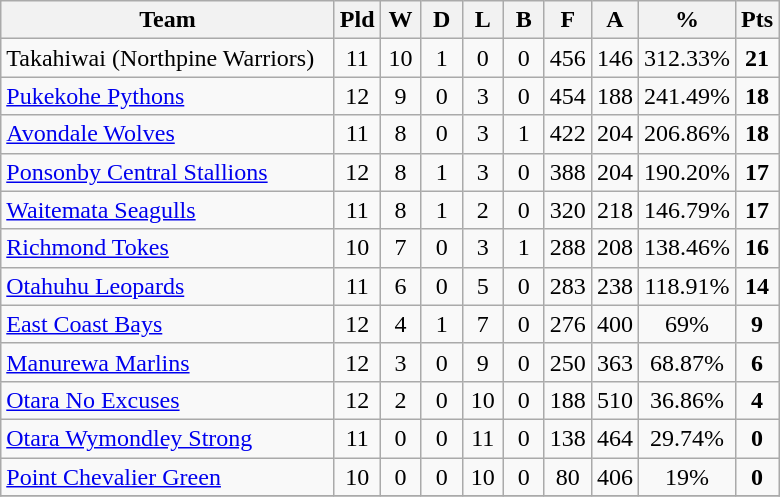<table class="wikitable" style="text-align:center;">
<tr>
<th width=215>Team</th>
<th width=20 abbr="Played">Pld</th>
<th width=20 abbr="Won">W</th>
<th width=20 abbr="Drawn">D</th>
<th width=20 abbr="Lost">L</th>
<th width=20 abbr="Bye">B</th>
<th width=20 abbr="For">F</th>
<th width=20 abbr="Against">A</th>
<th width=20 abbr="Percentage">%</th>
<th width=20 abbr="Points">Pts</th>
</tr>
<tr>
<td style="text-align:left;">Takahiwai (Northpine Warriors)</td>
<td>11</td>
<td>10</td>
<td>1</td>
<td>0</td>
<td>0</td>
<td>456</td>
<td>146</td>
<td>312.33%</td>
<td><strong>21</strong></td>
</tr>
<tr>
<td style="text-align:left;"><a href='#'>Pukekohe Pythons</a></td>
<td>12</td>
<td>9</td>
<td>0</td>
<td>3</td>
<td>0</td>
<td>454</td>
<td>188</td>
<td>241.49%</td>
<td><strong>18</strong></td>
</tr>
<tr>
<td style="text-align:left;"><a href='#'>Avondale Wolves</a></td>
<td>11</td>
<td>8</td>
<td>0</td>
<td>3</td>
<td>1</td>
<td>422</td>
<td>204</td>
<td>206.86%</td>
<td><strong>18</strong></td>
</tr>
<tr>
<td style="text-align:left;"><a href='#'>Ponsonby Central Stallions</a></td>
<td>12</td>
<td>8</td>
<td>1</td>
<td>3</td>
<td>0</td>
<td>388</td>
<td>204</td>
<td>190.20%</td>
<td><strong>17</strong></td>
</tr>
<tr>
<td style="text-align:left;"><a href='#'>Waitemata Seagulls</a></td>
<td>11</td>
<td>8</td>
<td>1</td>
<td>2</td>
<td>0</td>
<td>320</td>
<td>218</td>
<td>146.79%</td>
<td><strong>17</strong></td>
</tr>
<tr>
<td style="text-align:left;"><a href='#'>Richmond Tokes</a></td>
<td>10</td>
<td>7</td>
<td>0</td>
<td>3</td>
<td>1</td>
<td>288</td>
<td>208</td>
<td>138.46%</td>
<td><strong>16</strong></td>
</tr>
<tr>
<td style="text-align:left;"><a href='#'>Otahuhu Leopards</a></td>
<td>11</td>
<td>6</td>
<td>0</td>
<td>5</td>
<td>0</td>
<td>283</td>
<td>238</td>
<td>118.91%</td>
<td><strong>14</strong></td>
</tr>
<tr>
<td style="text-align:left;"><a href='#'>East Coast Bays</a></td>
<td>12</td>
<td>4</td>
<td>1</td>
<td>7</td>
<td>0</td>
<td>276</td>
<td>400</td>
<td>69%</td>
<td><strong>9</strong></td>
</tr>
<tr>
<td style="text-align:left;"><a href='#'>Manurewa Marlins</a></td>
<td>12</td>
<td>3</td>
<td>0</td>
<td>9</td>
<td>0</td>
<td>250</td>
<td>363</td>
<td>68.87%</td>
<td><strong>6</strong></td>
</tr>
<tr>
<td style="text-align:left;"><a href='#'>Otara No Excuses</a></td>
<td>12</td>
<td>2</td>
<td>0</td>
<td>10</td>
<td>0</td>
<td>188</td>
<td>510</td>
<td>36.86%</td>
<td><strong>4</strong></td>
</tr>
<tr>
<td style="text-align:left;"><a href='#'>Otara Wymondley Strong</a></td>
<td>11</td>
<td>0</td>
<td>0</td>
<td>11</td>
<td>0</td>
<td>138</td>
<td>464</td>
<td>29.74%</td>
<td><strong>0</strong></td>
</tr>
<tr>
<td style="text-align:left;"><a href='#'>Point Chevalier Green</a></td>
<td>10</td>
<td>0</td>
<td>0</td>
<td>10</td>
<td>0</td>
<td>80</td>
<td>406</td>
<td>19%</td>
<td><strong>0</strong></td>
</tr>
<tr>
</tr>
</table>
